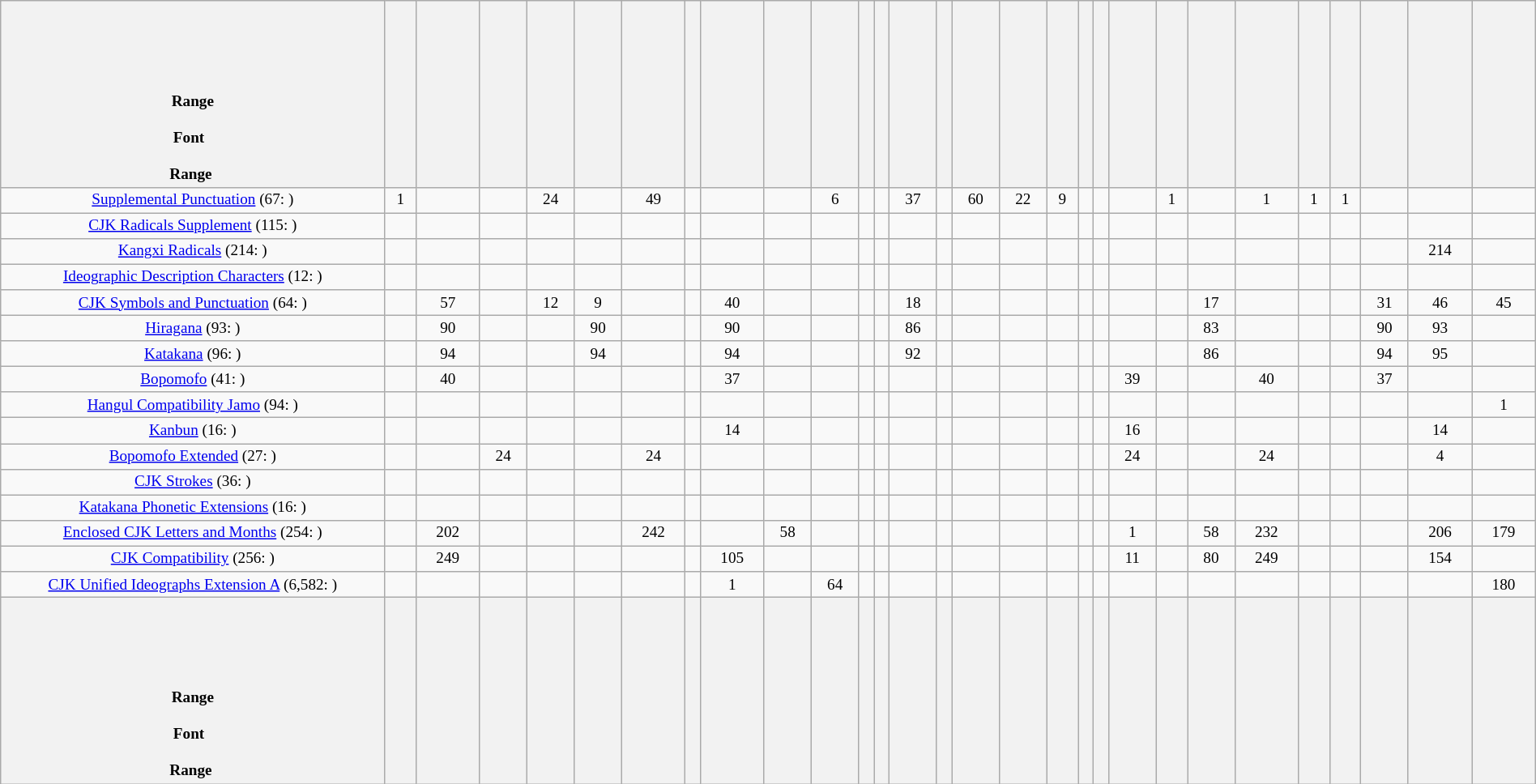<table class="wikitable" style="width:100%; text-align:center; vertical-align:middle; font-size:80%;">
<tr style="vertical-align: bottom; height:12em;">
<th style="width:310px;"><br>Range<br><br>Font  <br><br>Range <span></span></th>
<th></th>
<th></th>
<th></th>
<th></th>
<th></th>
<th></th>
<th></th>
<th></th>
<th></th>
<th></th>
<th></th>
<th></th>
<th></th>
<th></th>
<th></th>
<th></th>
<th></th>
<th></th>
<th></th>
<th></th>
<th></th>
<th></th>
<th></th>
<th></th>
<th></th>
<th></th>
<th></th>
<th></th>
</tr>
<tr>
<td><a href='#'>Supplemental Punctuation</a> (67: )</td>
<td>1</td>
<td></td>
<td></td>
<td>24</td>
<td></td>
<td>49</td>
<td></td>
<td></td>
<td></td>
<td>6</td>
<td></td>
<td></td>
<td>37</td>
<td></td>
<td>60</td>
<td>22</td>
<td>9</td>
<td></td>
<td></td>
<td></td>
<td>1</td>
<td></td>
<td>1</td>
<td>1</td>
<td>1</td>
<td></td>
<td></td>
<td></td>
</tr>
<tr>
<td><a href='#'>CJK Radicals Supplement</a> (115: )</td>
<td></td>
<td></td>
<td></td>
<td></td>
<td></td>
<td></td>
<td></td>
<td></td>
<td></td>
<td></td>
<td></td>
<td></td>
<td></td>
<td></td>
<td></td>
<td></td>
<td></td>
<td></td>
<td></td>
<td></td>
<td></td>
<td></td>
<td></td>
<td></td>
<td></td>
<td></td>
<td></td>
<td></td>
</tr>
<tr>
<td><a href='#'>Kangxi Radicals</a> (214: )</td>
<td></td>
<td></td>
<td></td>
<td></td>
<td></td>
<td></td>
<td></td>
<td></td>
<td></td>
<td></td>
<td></td>
<td></td>
<td></td>
<td></td>
<td></td>
<td></td>
<td></td>
<td></td>
<td></td>
<td></td>
<td></td>
<td></td>
<td></td>
<td></td>
<td></td>
<td></td>
<td>214</td>
<td></td>
</tr>
<tr>
<td><a href='#'>Ideographic Description Characters</a> (12: )</td>
<td></td>
<td></td>
<td></td>
<td></td>
<td></td>
<td></td>
<td></td>
<td></td>
<td></td>
<td></td>
<td></td>
<td></td>
<td></td>
<td></td>
<td></td>
<td></td>
<td></td>
<td></td>
<td></td>
<td></td>
<td></td>
<td></td>
<td></td>
<td></td>
<td></td>
<td></td>
<td></td>
<td></td>
</tr>
<tr>
<td><a href='#'>CJK Symbols and Punctuation</a> (64: )</td>
<td></td>
<td>57</td>
<td></td>
<td>12</td>
<td>9</td>
<td></td>
<td></td>
<td>40</td>
<td></td>
<td></td>
<td></td>
<td></td>
<td>18</td>
<td></td>
<td></td>
<td></td>
<td></td>
<td></td>
<td></td>
<td></td>
<td></td>
<td>17</td>
<td></td>
<td></td>
<td></td>
<td>31</td>
<td>46</td>
<td>45</td>
</tr>
<tr>
<td><a href='#'>Hiragana</a> (93: )</td>
<td></td>
<td>90</td>
<td></td>
<td></td>
<td>90</td>
<td></td>
<td></td>
<td>90</td>
<td></td>
<td></td>
<td></td>
<td></td>
<td>86</td>
<td></td>
<td></td>
<td></td>
<td></td>
<td></td>
<td></td>
<td></td>
<td></td>
<td>83</td>
<td></td>
<td></td>
<td></td>
<td>90</td>
<td>93</td>
<td></td>
</tr>
<tr>
<td><a href='#'>Katakana</a> (96: )</td>
<td></td>
<td>94</td>
<td></td>
<td></td>
<td>94</td>
<td></td>
<td></td>
<td>94</td>
<td></td>
<td></td>
<td></td>
<td></td>
<td>92</td>
<td></td>
<td></td>
<td></td>
<td></td>
<td></td>
<td></td>
<td></td>
<td></td>
<td>86</td>
<td></td>
<td></td>
<td></td>
<td>94</td>
<td>95</td>
<td></td>
</tr>
<tr>
<td><a href='#'>Bopomofo</a> (41: )</td>
<td></td>
<td>40</td>
<td></td>
<td></td>
<td></td>
<td></td>
<td></td>
<td>37</td>
<td></td>
<td></td>
<td></td>
<td></td>
<td></td>
<td></td>
<td></td>
<td></td>
<td></td>
<td></td>
<td></td>
<td>39</td>
<td></td>
<td></td>
<td>40</td>
<td></td>
<td></td>
<td>37</td>
<td></td>
<td></td>
</tr>
<tr>
<td><a href='#'>Hangul Compatibility Jamo</a> (94: )</td>
<td></td>
<td></td>
<td></td>
<td></td>
<td></td>
<td></td>
<td></td>
<td></td>
<td></td>
<td></td>
<td></td>
<td></td>
<td></td>
<td></td>
<td></td>
<td></td>
<td></td>
<td></td>
<td></td>
<td></td>
<td></td>
<td></td>
<td></td>
<td></td>
<td></td>
<td></td>
<td></td>
<td>1</td>
</tr>
<tr>
<td><a href='#'>Kanbun</a> (16: )</td>
<td></td>
<td></td>
<td></td>
<td></td>
<td></td>
<td></td>
<td></td>
<td>14</td>
<td></td>
<td></td>
<td></td>
<td></td>
<td></td>
<td></td>
<td></td>
<td></td>
<td></td>
<td></td>
<td></td>
<td>16</td>
<td></td>
<td></td>
<td></td>
<td></td>
<td></td>
<td></td>
<td>14</td>
<td></td>
</tr>
<tr>
<td><a href='#'>Bopomofo Extended</a> (27: )</td>
<td></td>
<td></td>
<td>24</td>
<td></td>
<td></td>
<td>24</td>
<td></td>
<td></td>
<td></td>
<td></td>
<td></td>
<td></td>
<td></td>
<td></td>
<td></td>
<td></td>
<td></td>
<td></td>
<td></td>
<td>24</td>
<td></td>
<td></td>
<td>24</td>
<td></td>
<td></td>
<td></td>
<td>4</td>
<td></td>
</tr>
<tr>
<td><a href='#'>CJK Strokes</a> (36: )</td>
<td></td>
<td></td>
<td></td>
<td></td>
<td></td>
<td></td>
<td></td>
<td></td>
<td></td>
<td></td>
<td></td>
<td></td>
<td></td>
<td></td>
<td></td>
<td></td>
<td></td>
<td></td>
<td></td>
<td></td>
<td></td>
<td></td>
<td></td>
<td></td>
<td></td>
<td></td>
<td></td>
<td></td>
</tr>
<tr>
<td><a href='#'>Katakana Phonetic Extensions</a> (16: )</td>
<td></td>
<td></td>
<td></td>
<td></td>
<td></td>
<td></td>
<td></td>
<td></td>
<td></td>
<td></td>
<td></td>
<td></td>
<td></td>
<td></td>
<td></td>
<td></td>
<td></td>
<td></td>
<td></td>
<td></td>
<td></td>
<td></td>
<td></td>
<td></td>
<td></td>
<td></td>
<td></td>
<td></td>
</tr>
<tr>
<td><a href='#'>Enclosed CJK Letters and Months</a> (254: )</td>
<td></td>
<td>202</td>
<td></td>
<td></td>
<td></td>
<td>242</td>
<td></td>
<td></td>
<td>58</td>
<td></td>
<td></td>
<td></td>
<td></td>
<td></td>
<td></td>
<td></td>
<td></td>
<td></td>
<td></td>
<td>1</td>
<td></td>
<td>58</td>
<td>232</td>
<td></td>
<td></td>
<td></td>
<td>206</td>
<td>179</td>
</tr>
<tr>
<td><a href='#'>CJK Compatibility</a> (256: )</td>
<td></td>
<td>249</td>
<td></td>
<td></td>
<td></td>
<td></td>
<td></td>
<td>105</td>
<td></td>
<td></td>
<td></td>
<td></td>
<td></td>
<td></td>
<td></td>
<td></td>
<td></td>
<td></td>
<td></td>
<td>11</td>
<td></td>
<td>80</td>
<td>249</td>
<td></td>
<td></td>
<td></td>
<td>154</td>
<td></td>
</tr>
<tr>
<td><a href='#'>CJK Unified Ideographs Extension A</a> (6,582: )</td>
<td></td>
<td></td>
<td></td>
<td></td>
<td></td>
<td></td>
<td></td>
<td>1</td>
<td></td>
<td>64</td>
<td></td>
<td></td>
<td></td>
<td></td>
<td></td>
<td></td>
<td></td>
<td></td>
<td></td>
<td></td>
<td></td>
<td></td>
<td></td>
<td></td>
<td></td>
<td></td>
<td></td>
<td>180</td>
</tr>
<tr style="vertical-align: bottom; height:12em;">
<th><br>Range<br><br>Font  <br><br>Range <span></span></th>
<th></th>
<th></th>
<th></th>
<th></th>
<th></th>
<th></th>
<th></th>
<th></th>
<th></th>
<th></th>
<th></th>
<th></th>
<th></th>
<th></th>
<th></th>
<th></th>
<th></th>
<th></th>
<th></th>
<th></th>
<th></th>
<th></th>
<th></th>
<th></th>
<th></th>
<th></th>
<th></th>
<th></th>
</tr>
</table>
